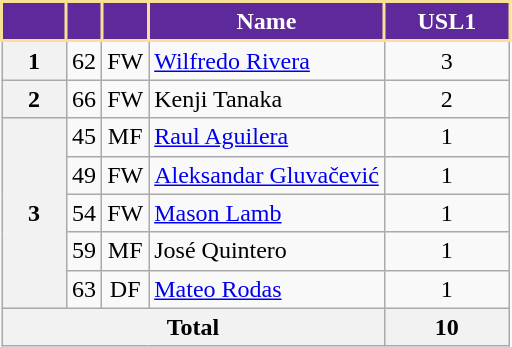<table class="wikitable" style="text-align:center;">
<tr>
<th style="background:#5E299A; color:white; border:2px solid #F8E196; width:35px;"></th>
<th style="background:#5E299A; color:white; border:2px solid #F8E196;"></th>
<th style="background:#5E299A; color:white; border:2px solid #F8E196;"></th>
<th style="background:#5E299A; color:white; border:2px solid #F8E196;">Name</th>
<th style="background:#5E299A; color:white; border:2px solid #F8E196; width:75px;">USL1</th>
</tr>
<tr>
<th>1</th>
<td>62</td>
<td>FW</td>
<td align="left"> <a href='#'>Wilfredo Rivera</a></td>
<td>3</td>
</tr>
<tr>
<th>2</th>
<td>66</td>
<td>FW</td>
<td align="left"> Kenji Tanaka</td>
<td>2</td>
</tr>
<tr>
<th rowspan=5>3</th>
<td>45</td>
<td>MF</td>
<td align="left"> <a href='#'>Raul Aguilera</a></td>
<td>1</td>
</tr>
<tr>
<td>49</td>
<td>FW</td>
<td align="left"> <a href='#'>Aleksandar Gluvačević</a></td>
<td>1</td>
</tr>
<tr>
<td>54</td>
<td>FW</td>
<td align="left"> <a href='#'>Mason Lamb</a></td>
<td>1</td>
</tr>
<tr>
<td>59</td>
<td>MF</td>
<td align="left"> José Quintero</td>
<td>1</td>
</tr>
<tr>
<td>63</td>
<td>DF</td>
<td align="left"> <a href='#'>Mateo Rodas</a></td>
<td>1</td>
</tr>
<tr>
<th colspan="4">Total</th>
<th>10</th>
</tr>
</table>
